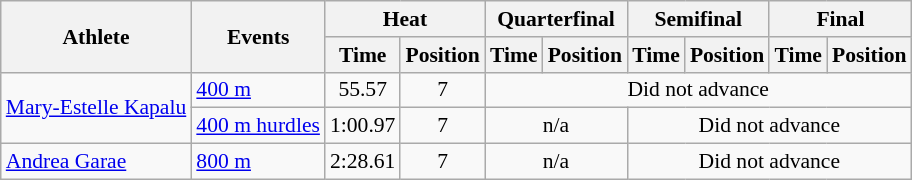<table class=wikitable style="font-size:90%">
<tr>
<th rowspan="2">Athlete</th>
<th rowspan="2">Events</th>
<th colspan="2">Heat</th>
<th colspan="2">Quarterfinal</th>
<th colspan="2">Semifinal</th>
<th colspan="2">Final</th>
</tr>
<tr>
<th>Time</th>
<th>Position</th>
<th>Time</th>
<th>Position</th>
<th>Time</th>
<th>Position</th>
<th>Time</th>
<th>Position</th>
</tr>
<tr>
<td rowspan="2"><a href='#'>Mary-Estelle Kapalu</a></td>
<td><a href='#'>400 m</a></td>
<td align=center>55.57</td>
<td align=center>7</td>
<td align=center colspan="6">Did not advance</td>
</tr>
<tr>
<td><a href='#'>400 m hurdles</a></td>
<td align=center>1:00.97</td>
<td align=center>7</td>
<td align=center colspan=2>n/a</td>
<td align=center colspan="4">Did not advance</td>
</tr>
<tr>
<td><a href='#'>Andrea Garae</a></td>
<td><a href='#'>800 m</a></td>
<td align=center>2:28.61</td>
<td align=center>7</td>
<td align=center colspan=2>n/a</td>
<td align=center colspan="6">Did not advance</td>
</tr>
</table>
